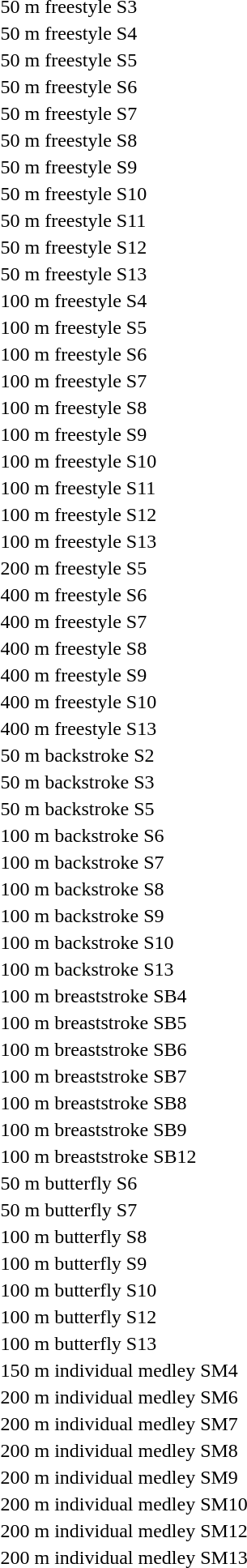<table>
<tr>
<td>50 m freestyle S3<br></td>
<td></td>
<td></td>
<td></td>
</tr>
<tr>
<td>50 m freestyle S4<br></td>
<td></td>
<td></td>
<td></td>
</tr>
<tr>
<td>50 m freestyle S5<br></td>
<td></td>
<td></td>
<td></td>
</tr>
<tr>
<td>50 m freestyle S6<br></td>
<td></td>
<td></td>
<td></td>
</tr>
<tr>
<td>50 m freestyle S7<br></td>
<td></td>
<td></td>
<td></td>
</tr>
<tr>
<td>50 m freestyle S8<br></td>
<td></td>
<td></td>
<td></td>
</tr>
<tr>
<td>50 m freestyle S9<br></td>
<td></td>
<td></td>
<td></td>
</tr>
<tr>
<td>50 m freestyle S10<br></td>
<td></td>
<td></td>
<td></td>
</tr>
<tr>
<td>50 m freestyle S11<br></td>
<td></td>
<td></td>
<td></td>
</tr>
<tr>
<td>50 m freestyle S12<br></td>
<td></td>
<td></td>
<td></td>
</tr>
<tr>
<td>50 m freestyle S13<br></td>
<td></td>
<td></td>
<td></td>
</tr>
<tr>
<td>100 m freestyle S4<br></td>
<td></td>
<td></td>
<td></td>
</tr>
<tr>
<td>100 m freestyle S5<br></td>
<td></td>
<td></td>
<td></td>
</tr>
<tr>
<td>100 m freestyle S6<br></td>
<td></td>
<td></td>
<td></td>
</tr>
<tr>
<td>100 m freestyle S7<br></td>
<td></td>
<td></td>
<td></td>
</tr>
<tr>
<td>100 m freestyle S8<br></td>
<td></td>
<td></td>
<td></td>
</tr>
<tr>
<td>100 m freestyle S9<br></td>
<td></td>
<td></td>
<td></td>
</tr>
<tr>
<td>100 m freestyle S10<br></td>
<td></td>
<td></td>
<td></td>
</tr>
<tr>
<td>100 m freestyle S11<br></td>
<td></td>
<td></td>
<td></td>
</tr>
<tr>
<td>100 m freestyle S12<br></td>
<td></td>
<td></td>
<td></td>
</tr>
<tr>
<td>100 m freestyle S13<br></td>
<td></td>
<td></td>
<td></td>
</tr>
<tr>
<td>200 m freestyle S5<br></td>
<td></td>
<td></td>
<td></td>
</tr>
<tr>
<td>400 m freestyle S6<br></td>
<td></td>
<td></td>
<td></td>
</tr>
<tr>
<td>400 m freestyle S7<br></td>
<td></td>
<td></td>
<td></td>
</tr>
<tr>
<td>400 m freestyle S8<br></td>
<td></td>
<td></td>
<td></td>
</tr>
<tr>
<td>400 m freestyle S9<br></td>
<td></td>
<td></td>
<td></td>
</tr>
<tr>
<td>400 m freestyle S10<br></td>
<td></td>
<td></td>
<td></td>
</tr>
<tr>
<td>400 m freestyle S13<br></td>
<td></td>
<td></td>
<td><br></td>
</tr>
<tr>
<td>50 m backstroke S2<br></td>
<td></td>
<td></td>
<td></td>
</tr>
<tr>
<td>50 m backstroke S3<br></td>
<td></td>
<td></td>
<td></td>
</tr>
<tr>
<td>50 m backstroke S5<br></td>
<td></td>
<td></td>
<td></td>
</tr>
<tr>
<td>100 m backstroke S6<br></td>
<td></td>
<td></td>
<td></td>
</tr>
<tr>
<td>100 m backstroke S7<br></td>
<td></td>
<td></td>
<td></td>
</tr>
<tr>
<td>100 m backstroke S8<br></td>
<td></td>
<td></td>
<td></td>
</tr>
<tr>
<td>100 m backstroke S9<br></td>
<td></td>
<td></td>
<td></td>
</tr>
<tr>
<td>100 m backstroke S10<br></td>
<td><br></td>
<td></td>
<td></td>
</tr>
<tr>
<td>100 m backstroke S13<br></td>
<td></td>
<td></td>
<td></td>
</tr>
<tr>
<td>100 m breaststroke SB4<br></td>
<td></td>
<td></td>
<td></td>
</tr>
<tr>
<td>100 m breaststroke SB5<br></td>
<td></td>
<td></td>
<td></td>
</tr>
<tr>
<td>100 m breaststroke SB6<br></td>
<td></td>
<td></td>
<td></td>
</tr>
<tr>
<td>100 m breaststroke SB7<br></td>
<td></td>
<td></td>
<td></td>
</tr>
<tr>
<td>100 m breaststroke SB8<br></td>
<td></td>
<td></td>
<td></td>
</tr>
<tr>
<td>100 m breaststroke SB9<br></td>
<td></td>
<td></td>
<td></td>
</tr>
<tr>
<td>100 m breaststroke SB12<br></td>
<td></td>
<td></td>
<td></td>
</tr>
<tr>
<td>50 m butterfly S6<br></td>
<td></td>
<td></td>
<td></td>
</tr>
<tr>
<td>50 m butterfly S7<br></td>
<td></td>
<td></td>
<td></td>
</tr>
<tr>
<td>100 m butterfly S8<br></td>
<td></td>
<td></td>
<td></td>
</tr>
<tr>
<td>100 m butterfly S9<br></td>
<td></td>
<td></td>
<td></td>
</tr>
<tr>
<td>100 m butterfly S10<br></td>
<td></td>
<td></td>
<td></td>
</tr>
<tr>
<td>100 m butterfly S12<br></td>
<td></td>
<td></td>
<td></td>
</tr>
<tr>
<td>100 m butterfly S13<br></td>
<td></td>
<td></td>
<td></td>
</tr>
<tr>
<td>150 m individual medley SM4<br></td>
<td></td>
<td></td>
<td></td>
</tr>
<tr>
<td>200 m individual medley SM6<br></td>
<td></td>
<td></td>
<td></td>
</tr>
<tr>
<td>200 m individual medley SM7<br></td>
<td></td>
<td></td>
<td></td>
</tr>
<tr>
<td>200 m individual medley SM8<br></td>
<td></td>
<td></td>
<td></td>
</tr>
<tr>
<td>200 m individual medley SM9<br></td>
<td></td>
<td></td>
<td></td>
</tr>
<tr>
<td>200 m individual medley SM10<br></td>
<td></td>
<td></td>
<td></td>
</tr>
<tr>
<td>200 m individual medley SM12<br></td>
<td></td>
<td></td>
<td></td>
</tr>
<tr>
<td>200 m individual medley SM13<br></td>
<td></td>
<td></td>
<td></td>
</tr>
</table>
